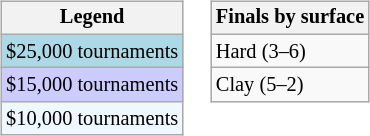<table>
<tr valign=top>
<td><br><table class=wikitable style="font-size:85%">
<tr>
<th>Legend</th>
</tr>
<tr style="background:lightblue;">
<td>$25,000 tournaments</td>
</tr>
<tr style="background:#ccccff;">
<td>$15,000 tournaments</td>
</tr>
<tr style="background:#f0f8ff;">
<td>$10,000 tournaments</td>
</tr>
</table>
</td>
<td><br><table class=wikitable style="font-size:85%">
<tr>
<th>Finals by surface</th>
</tr>
<tr>
<td>Hard (3–6)</td>
</tr>
<tr>
<td>Clay (5–2)</td>
</tr>
</table>
</td>
</tr>
</table>
